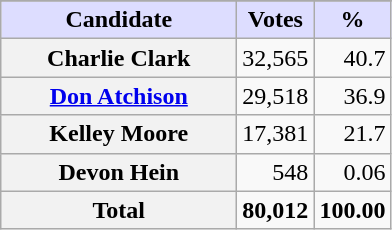<table class="wikitable sortable plainrowheaders">
<tr style="background-color:#00594E">
</tr>
<tr>
</tr>
<tr>
<th scope="col" style="background:#ddf; width:150px;">Candidate</th>
<th scope="col" style="background:#ddf;">Votes</th>
<th scope="col" style="background:#ddf;">%</th>
</tr>
<tr>
<th scope="row"><strong>Charlie Clark</strong></th>
<td align="right">32,565</td>
<td align="right">40.7</td>
</tr>
<tr>
<th scope="row"><a href='#'>Don Atchison</a></th>
<td align="right">29,518</td>
<td align="right">36.9</td>
</tr>
<tr>
<th scope="row">Kelley Moore</th>
<td align="right">17,381</td>
<td align="right">21.7</td>
</tr>
<tr>
<th scope="row">Devon Hein</th>
<td align="right">548</td>
<td align="right">0.06</td>
</tr>
<tr>
<th scope="row"><strong>Total</strong></th>
<td align="right"><strong>80,012</strong></td>
<td align="right"><strong>100.00</strong></td>
</tr>
</table>
